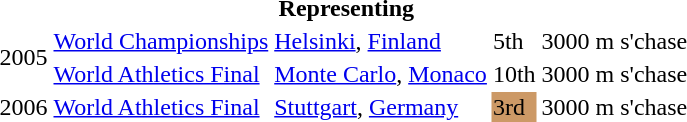<table>
<tr>
<th colspan="6">Representing </th>
</tr>
<tr>
<td rowspan=2>2005</td>
<td><a href='#'>World Championships</a></td>
<td><a href='#'>Helsinki</a>, <a href='#'>Finland</a></td>
<td>5th</td>
<td>3000 m s'chase</td>
<td></td>
</tr>
<tr>
<td><a href='#'>World Athletics Final</a></td>
<td><a href='#'>Monte Carlo</a>, <a href='#'>Monaco</a></td>
<td>10th</td>
<td>3000 m s'chase</td>
<td></td>
</tr>
<tr>
<td>2006</td>
<td><a href='#'>World Athletics Final</a></td>
<td><a href='#'>Stuttgart</a>, <a href='#'>Germany</a></td>
<td bgcolor="cc9966">3rd</td>
<td>3000 m s'chase</td>
<td></td>
</tr>
</table>
